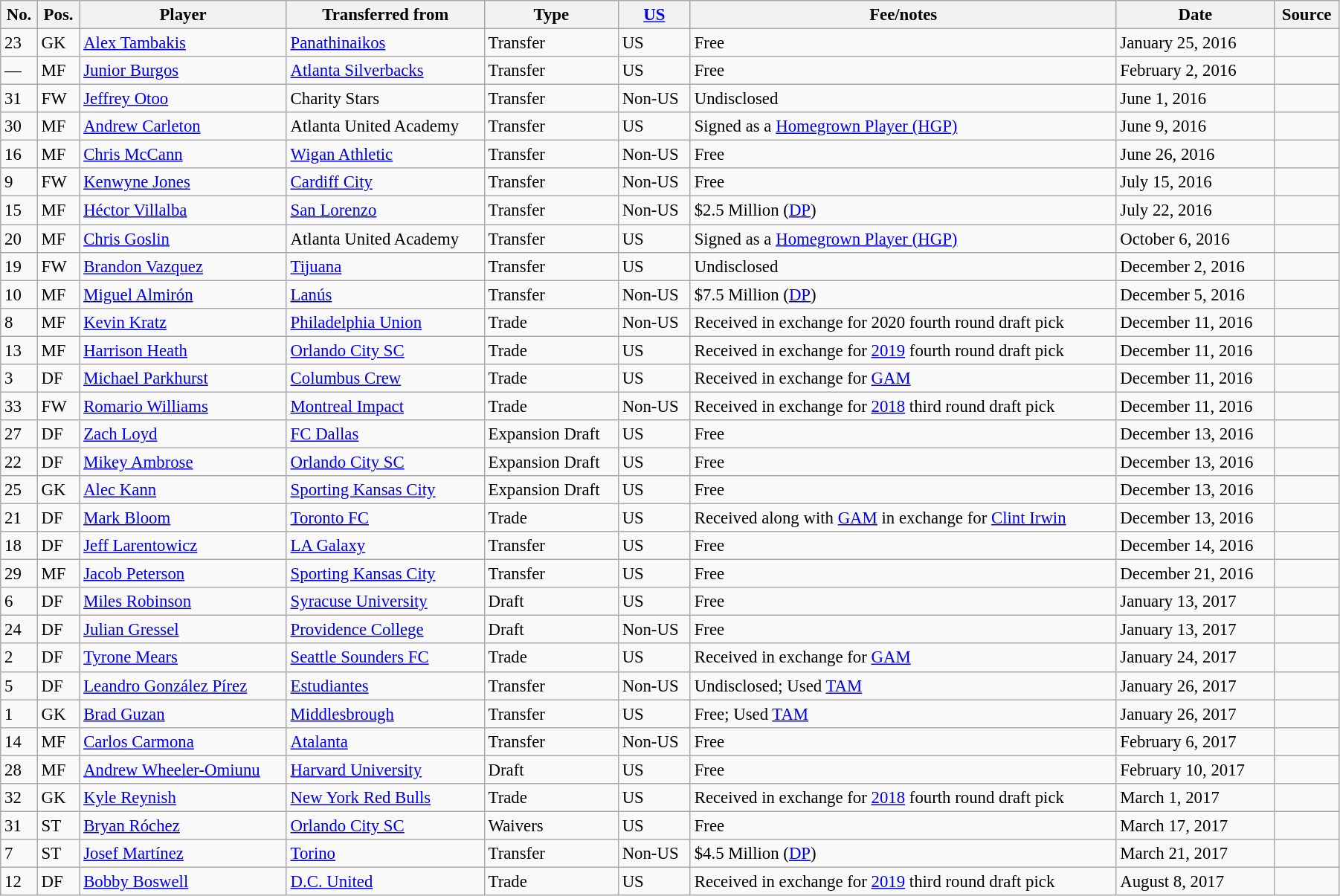<table class="wikitable sortable" style="width:95%; text-align:center; font-size:95%; text-align:left">
<tr>
<th><strong>No.</strong></th>
<th><strong>Pos.</strong></th>
<th><strong>Player</strong></th>
<th><strong>Transferred from</strong></th>
<th><strong>Type</strong></th>
<th><strong><a href='#'>US</a></strong></th>
<th><strong>Fee/notes</strong></th>
<th><strong>Date</strong></th>
<th><strong>Source</strong></th>
</tr>
<tr>
<td>23</td>
<td>GK</td>
<td> <a href='#'>Alex Tambakis</a></td>
<td> <a href='#'>Panathinaikos</a></td>
<td>Transfer</td>
<td>US</td>
<td>Free</td>
<td>January 25, 2016</td>
<td></td>
</tr>
<tr>
<td>—</td>
<td>MF</td>
<td> <a href='#'>Junior Burgos</a></td>
<td> <a href='#'>Atlanta Silverbacks</a></td>
<td>Transfer</td>
<td>US</td>
<td>Free</td>
<td>February 2, 2016</td>
<td></td>
</tr>
<tr>
<td>31</td>
<td>FW</td>
<td> <a href='#'>Jeffrey Otoo</a></td>
<td> Charity Stars</td>
<td>Transfer</td>
<td>Non-US</td>
<td>Undisclosed</td>
<td>June 1, 2016</td>
<td></td>
</tr>
<tr>
<td>30</td>
<td>MF</td>
<td> <a href='#'>Andrew Carleton</a></td>
<td> Atlanta United Academy</td>
<td>Transfer</td>
<td>US</td>
<td>Signed as a <a href='#'>Homegrown Player (HGP)</a></td>
<td>June 9, 2016</td>
<td></td>
</tr>
<tr>
<td>16</td>
<td>MF</td>
<td> <a href='#'>Chris McCann</a></td>
<td> <a href='#'>Wigan Athletic</a></td>
<td>Transfer</td>
<td>Non-US</td>
<td>Free</td>
<td>June 26, 2016</td>
<td></td>
</tr>
<tr>
<td>9</td>
<td>FW</td>
<td> <a href='#'>Kenwyne Jones</a></td>
<td> <a href='#'>Cardiff City</a></td>
<td>Transfer</td>
<td>Non-US</td>
<td>Free</td>
<td>July 15, 2016</td>
<td></td>
</tr>
<tr>
<td>15</td>
<td>MF</td>
<td> <a href='#'>Héctor Villalba</a></td>
<td> <a href='#'>San Lorenzo</a></td>
<td>Transfer</td>
<td>Non-US</td>
<td>$2.5 Million (<a href='#'>DP</a>)</td>
<td>July 22, 2016</td>
<td></td>
</tr>
<tr>
<td>20</td>
<td>MF</td>
<td> <a href='#'>Chris Goslin</a></td>
<td> Atlanta United Academy</td>
<td>Transfer</td>
<td>US</td>
<td>Signed as a <a href='#'>Homegrown Player (HGP)</a></td>
<td>October 6, 2016</td>
<td></td>
</tr>
<tr>
<td>19</td>
<td>FW</td>
<td> <a href='#'>Brandon Vazquez</a></td>
<td> <a href='#'>Tijuana</a></td>
<td>Transfer</td>
<td>US</td>
<td>Undisclosed</td>
<td>December 2, 2016</td>
<td></td>
</tr>
<tr>
<td>10</td>
<td>MF</td>
<td> <a href='#'>Miguel Almirón</a></td>
<td> <a href='#'>Lanús</a></td>
<td>Transfer</td>
<td>Non-US</td>
<td>$7.5 Million (<a href='#'>DP</a>)</td>
<td>December 5, 2016</td>
<td></td>
</tr>
<tr>
<td>8</td>
<td>MF</td>
<td> <a href='#'>Kevin Kratz</a></td>
<td> <a href='#'>Philadelphia Union</a></td>
<td>Trade</td>
<td>Non-US</td>
<td>Received in exchange for 2020 fourth round draft pick</td>
<td>December 11, 2016</td>
<td></td>
</tr>
<tr>
<td>13</td>
<td>MF</td>
<td> <a href='#'>Harrison Heath</a></td>
<td> <a href='#'>Orlando City SC</a></td>
<td>Trade</td>
<td>US</td>
<td>Received in exchange for <a href='#'>2019</a> fourth round draft pick</td>
<td>December 11, 2016</td>
<td></td>
</tr>
<tr>
<td>3</td>
<td>DF</td>
<td> <a href='#'>Michael Parkhurst</a></td>
<td> <a href='#'>Columbus Crew</a></td>
<td>Trade</td>
<td>US</td>
<td>Received in exchange for <a href='#'>GAM</a></td>
<td>December 11, 2016</td>
<td></td>
</tr>
<tr>
<td>33</td>
<td>FW</td>
<td> <a href='#'>Romario Williams</a></td>
<td> <a href='#'>Montreal Impact</a></td>
<td>Trade</td>
<td>Non-US</td>
<td>Received in exchange for <a href='#'>2018</a> third round draft pick</td>
<td>December 11, 2016</td>
<td></td>
</tr>
<tr>
<td>27</td>
<td>DF</td>
<td> <a href='#'>Zach Loyd</a></td>
<td> <a href='#'>FC Dallas</a></td>
<td>Expansion Draft</td>
<td>US</td>
<td>Free</td>
<td>December 13, 2016</td>
<td></td>
</tr>
<tr>
<td>22</td>
<td>DF</td>
<td> <a href='#'>Mikey Ambrose</a></td>
<td> <a href='#'>Orlando City SC</a></td>
<td>Expansion Draft</td>
<td>US</td>
<td>Free</td>
<td>December 13, 2016</td>
<td></td>
</tr>
<tr>
<td>25</td>
<td>GK</td>
<td> <a href='#'>Alec Kann</a></td>
<td> <a href='#'>Sporting Kansas City</a></td>
<td>Expansion Draft</td>
<td>US</td>
<td>Free</td>
<td>December 13, 2016</td>
<td></td>
</tr>
<tr>
<td>21</td>
<td>DF</td>
<td> <a href='#'>Mark Bloom</a></td>
<td> <a href='#'>Toronto FC</a></td>
<td>Trade</td>
<td>US</td>
<td>Received along with <a href='#'>GAM</a> in exchange for <a href='#'>Clint Irwin</a></td>
<td>December 13, 2016</td>
<td></td>
</tr>
<tr>
<td>18</td>
<td>DF</td>
<td> <a href='#'>Jeff Larentowicz</a></td>
<td> <a href='#'>LA Galaxy</a></td>
<td>Transfer</td>
<td>US</td>
<td>Free</td>
<td>December 14, 2016</td>
<td></td>
</tr>
<tr>
<td>29</td>
<td>MF</td>
<td> <a href='#'>Jacob Peterson</a></td>
<td> <a href='#'>Sporting Kansas City</a></td>
<td>Transfer</td>
<td>US</td>
<td>Free</td>
<td>December 21, 2016</td>
<td></td>
</tr>
<tr>
<td>6</td>
<td>DF</td>
<td> <a href='#'>Miles Robinson</a></td>
<td> <a href='#'>Syracuse University</a></td>
<td>Draft</td>
<td>US</td>
<td>Free</td>
<td>January 13, 2017</td>
<td></td>
</tr>
<tr>
<td>24</td>
<td>DF</td>
<td> <a href='#'>Julian Gressel</a></td>
<td> <a href='#'>Providence College</a></td>
<td>Draft</td>
<td>Non-US</td>
<td>Free</td>
<td>January 13, 2017</td>
<td></td>
</tr>
<tr>
<td>2</td>
<td>DF</td>
<td> <a href='#'>Tyrone Mears</a></td>
<td> <a href='#'>Seattle Sounders FC</a></td>
<td>Trade</td>
<td>US</td>
<td>Received in exchange for <a href='#'>GAM</a></td>
<td>January 24, 2017</td>
<td></td>
</tr>
<tr>
<td>5</td>
<td>DF</td>
<td> <a href='#'>Leandro González Pírez</a></td>
<td> <a href='#'>Estudiantes</a></td>
<td>Transfer</td>
<td>Non-US</td>
<td>Undisclosed; Used <a href='#'>TAM</a></td>
<td>January 26, 2017</td>
<td></td>
</tr>
<tr>
<td>1</td>
<td>GK</td>
<td> <a href='#'>Brad Guzan</a></td>
<td> <a href='#'>Middlesbrough</a></td>
<td>Transfer</td>
<td>US</td>
<td>Free; Used <a href='#'>TAM</a></td>
<td>January 26, 2017</td>
<td></td>
</tr>
<tr>
<td>14</td>
<td>MF</td>
<td> <a href='#'>Carlos Carmona</a></td>
<td> <a href='#'>Atalanta</a></td>
<td>Transfer</td>
<td>Non-US</td>
<td>Free</td>
<td>February 6, 2017</td>
<td></td>
</tr>
<tr>
<td>28</td>
<td>MF</td>
<td> <a href='#'>Andrew Wheeler-Omiunu</a></td>
<td> <a href='#'>Harvard University</a></td>
<td>Draft</td>
<td>US</td>
<td>Free</td>
<td>February 10, 2017</td>
<td></td>
</tr>
<tr>
<td>32</td>
<td>GK</td>
<td> <a href='#'>Kyle Reynish</a></td>
<td> <a href='#'>New York Red Bulls</a></td>
<td>Trade</td>
<td>US</td>
<td>Received in exchange for <a href='#'>2018</a> fourth round draft pick</td>
<td>March 1, 2017</td>
<td></td>
</tr>
<tr>
<td>31</td>
<td>ST</td>
<td> <a href='#'>Bryan Róchez</a></td>
<td> <a href='#'>Orlando City SC</a></td>
<td>Waivers</td>
<td>US</td>
<td>Free</td>
<td>March 17, 2017</td>
<td></td>
</tr>
<tr>
<td>7</td>
<td>ST</td>
<td> <a href='#'>Josef Martínez</a></td>
<td> <a href='#'>Torino</a></td>
<td>Transfer</td>
<td>Non-US</td>
<td>$4.5 Million (<a href='#'>DP</a>)</td>
<td>March 21, 2017</td>
<td></td>
</tr>
<tr>
<td>12</td>
<td>DF</td>
<td> <a href='#'>Bobby Boswell</a></td>
<td> <a href='#'>D.C. United</a></td>
<td>Trade</td>
<td>US</td>
<td>Received in exchange for <a href='#'>2019</a> third round draft pick</td>
<td>August 8, 2017</td>
<td></td>
</tr>
</table>
